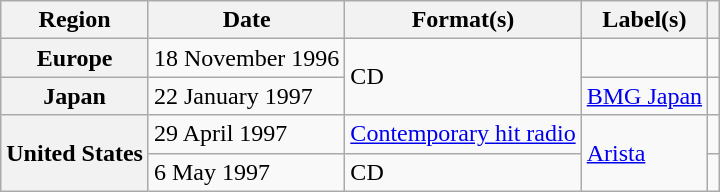<table class="wikitable plainrowheaders">
<tr>
<th scope="col">Region</th>
<th scope="col">Date</th>
<th scope="col">Format(s)</th>
<th scope="col">Label(s)</th>
<th scope="col"></th>
</tr>
<tr>
<th scope="row">Europe</th>
<td>18 November 1996</td>
<td rowspan="2">CD</td>
<td></td>
<td></td>
</tr>
<tr>
<th scope="row">Japan</th>
<td>22 January 1997</td>
<td><a href='#'>BMG Japan</a></td>
<td></td>
</tr>
<tr>
<th scope="row" rowspan="2">United States</th>
<td>29 April 1997</td>
<td><a href='#'>Contemporary hit radio</a></td>
<td rowspan="2"><a href='#'>Arista</a></td>
<td></td>
</tr>
<tr>
<td>6 May 1997</td>
<td>CD</td>
<td></td>
</tr>
</table>
